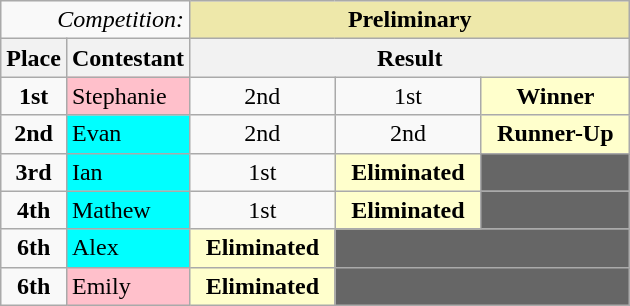<table class="wikitable">
<tr>
<td width=30% colspan="2" align="right"><em>Competition:</em></td>
<td colspan="11" bgcolor="palegoldenrod" align="Center"><strong>Preliminary</strong></td>
</tr>
<tr>
<th>Place</th>
<th>Contestant</th>
<th colspan="14" align="center">Result</th>
</tr>
<tr>
<td align="center"><strong>1st</strong></td>
<td bgcolor="pink">Stephanie</td>
<td align="center">2nd</td>
<td align="center">1st</td>
<td bgcolor="FFFFCC" align="center"><strong>Winner</strong></td>
</tr>
<tr>
<td align="center"><strong>2nd</strong></td>
<td bgcolor="cyan">Evan</td>
<td align="center">2nd</td>
<td align="center">2nd</td>
<td bgcolor="FFFFCC" align="center"><strong>Runner-Up</strong></td>
</tr>
<tr>
<td align="center"><strong>3rd</strong></td>
<td bgcolor="cyan">Ian</td>
<td align="center">1st</td>
<td bgcolor="FFFFCC" align="center"><strong>Eliminated</strong></td>
<td colspan="1" bgcolor="666666"></td>
</tr>
<tr>
<td align="center"><strong>4th</strong></td>
<td bgcolor="cyan">Mathew</td>
<td align="center">1st</td>
<td bgcolor="FFFFCC" align="center"><strong>Eliminated</strong></td>
<td colspan="1" bgcolor="666666"></td>
</tr>
<tr>
<td align="center"><strong>6th</strong></td>
<td bgcolor="cyan">Alex</td>
<td bgcolor="FFFFCC" align="center"><strong>Eliminated</strong></td>
<td colspan="2" bgcolor="666666"></td>
</tr>
<tr>
<td align="center"><strong>6th</strong></td>
<td bgcolor="pink">Emily</td>
<td bgcolor="FFFFCC" align="center"><strong>Eliminated</strong></td>
<td colspan="2" bgcolor="666666"></td>
</tr>
</table>
